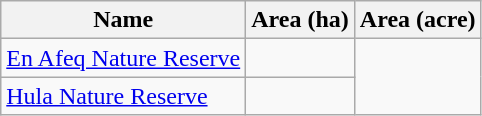<table class="wikitable sortable">
<tr>
<th scope="col" align=left>Name</th>
<th scope="col">Area (ha)</th>
<th scope="col">Area (acre)</th>
</tr>
<tr ---->
<td><a href='#'>En Afeq Nature Reserve</a></td>
<td></td>
</tr>
<tr ---->
<td><a href='#'>Hula Nature Reserve</a></td>
<td></td>
</tr>
</table>
